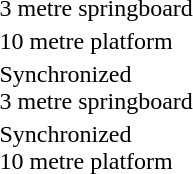<table>
<tr>
<td>3 metre springboard <br></td>
<td><strong></strong></td>
<td></td>
<td></td>
</tr>
<tr>
<td>10 metre platform <br></td>
<td><strong></strong></td>
<td></td>
<td></td>
</tr>
<tr>
<td>Synchronized<br>3 metre springboard <br></td>
<td><strong><br></strong></td>
<td><br></td>
<td><br></td>
</tr>
<tr>
<td>Synchronized<br>10 metre platform <br></td>
<td><strong><br></strong></td>
<td><br></td>
<td><br></td>
</tr>
</table>
